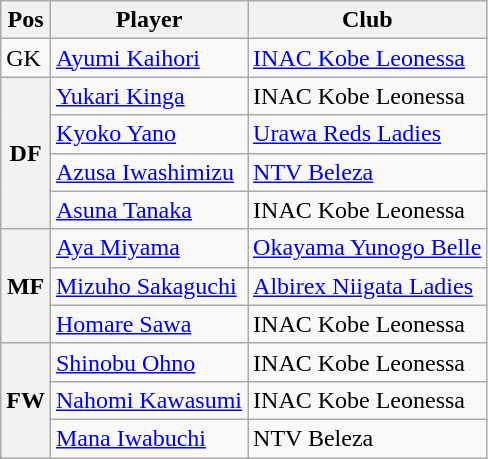<table class="wikitable">
<tr>
<th>Pos</th>
<th>Player</th>
<th>Club</th>
</tr>
<tr>
<td>GK</td>
<td> <a href='#'>Ayumi Kaihori</a></td>
<td><a href='#'>INAC Kobe Leonessa</a></td>
</tr>
<tr>
<th rowspan=4>DF</th>
<td> <a href='#'>Yukari Kinga</a></td>
<td>INAC Kobe Leonessa</td>
</tr>
<tr>
<td> <a href='#'>Kyoko Yano</a></td>
<td><a href='#'>Urawa Reds Ladies</a></td>
</tr>
<tr>
<td> <a href='#'>Azusa Iwashimizu</a></td>
<td><a href='#'>NTV Beleza</a></td>
</tr>
<tr>
<td> <a href='#'>Asuna Tanaka</a></td>
<td>INAC Kobe Leonessa</td>
</tr>
<tr>
<th rowspan=3>MF</th>
<td> <a href='#'>Aya Miyama</a></td>
<td><a href='#'>Okayama Yunogo Belle</a></td>
</tr>
<tr>
<td> <a href='#'>Mizuho Sakaguchi</a></td>
<td><a href='#'>Albirex Niigata Ladies</a></td>
</tr>
<tr>
<td> <a href='#'>Homare Sawa</a></td>
<td>INAC Kobe Leonessa</td>
</tr>
<tr>
<th rowspan=3>FW</th>
<td> <a href='#'>Shinobu Ohno</a></td>
<td>INAC Kobe Leonessa</td>
</tr>
<tr>
<td> <a href='#'>Nahomi Kawasumi</a></td>
<td>INAC Kobe Leonessa</td>
</tr>
<tr>
<td> <a href='#'>Mana Iwabuchi</a></td>
<td>NTV Beleza</td>
</tr>
</table>
